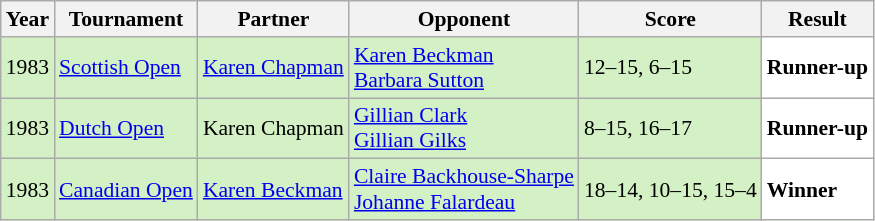<table class="sortable wikitable" style="font-size: 90%;">
<tr>
<th>Year</th>
<th>Tournament</th>
<th>Partner</th>
<th>Opponent</th>
<th>Score</th>
<th>Result</th>
</tr>
<tr style="background:#D4F1C5">
<td align="center">1983</td>
<td align="left"><a href='#'>Scottish Open</a></td>
<td align="left"> <a href='#'>Karen Chapman</a></td>
<td align="left"> <a href='#'>Karen Beckman</a><br> <a href='#'>Barbara Sutton</a></td>
<td align="left">12–15, 6–15</td>
<td style="text-align:left; background:white"> <strong>Runner-up</strong></td>
</tr>
<tr style="background:#D4F1C5">
<td align="center">1983</td>
<td align="left"><a href='#'>Dutch Open</a></td>
<td align="left"> Karen Chapman</td>
<td align="left"> <a href='#'>Gillian Clark</a><br> <a href='#'>Gillian Gilks</a></td>
<td align="left">8–15, 16–17</td>
<td style="text-align:left; background:white"> <strong>Runner-up</strong></td>
</tr>
<tr style="background:#D4F1C5">
<td align="center">1983</td>
<td align="left"><a href='#'>Canadian Open</a></td>
<td align="left"> <a href='#'>Karen Beckman</a></td>
<td align="left"> <a href='#'>Claire Backhouse-Sharpe</a><br> <a href='#'>Johanne Falardeau</a></td>
<td align="left">18–14, 10–15, 15–4</td>
<td style="text-align:left; background:white"> <strong>Winner</strong></td>
</tr>
</table>
